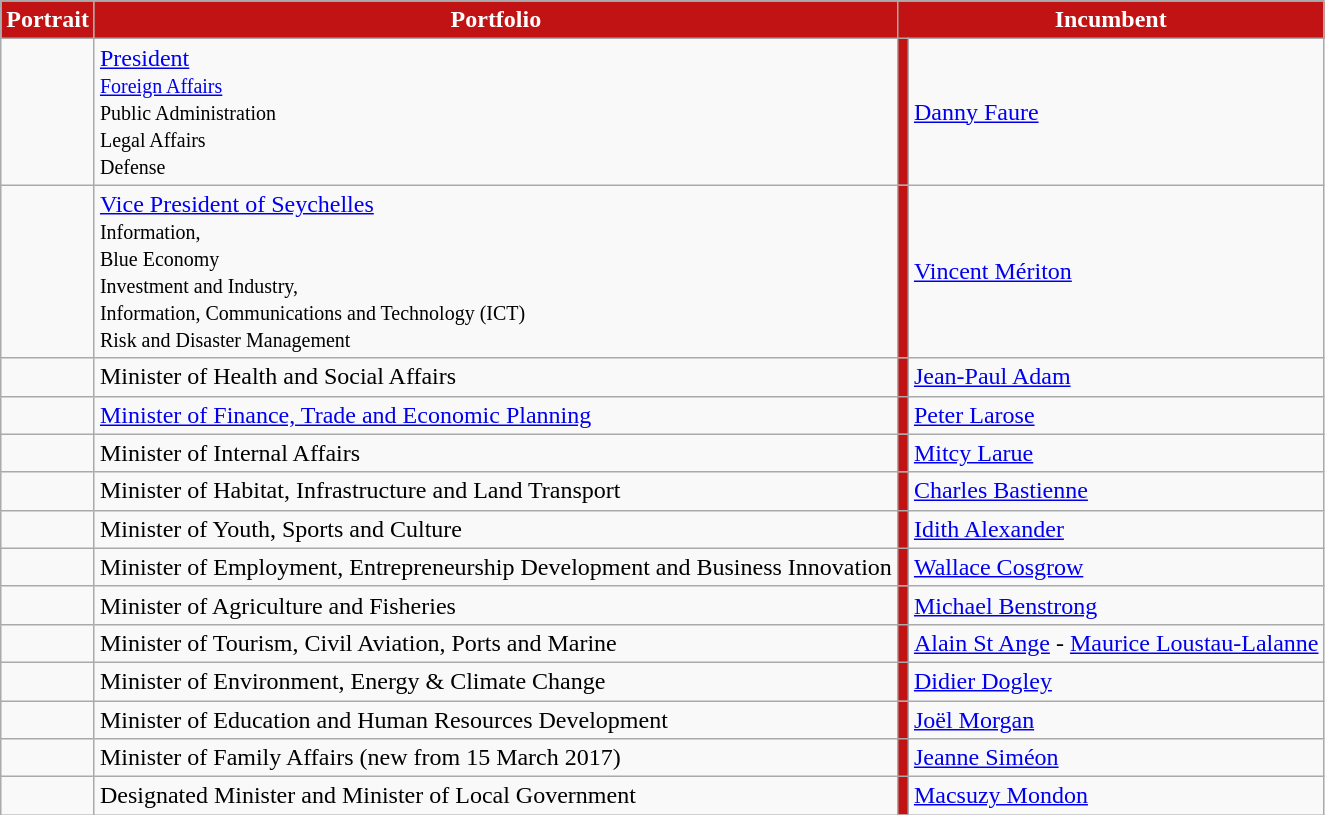<table class="wikitable">
<tr>
<th style="background-color:#c11313;color: white">Portrait</th>
<th style="background-color:#c11313;color: white">Portfolio</th>
<th colspan=2 style="background-color:#c11313;color: white">Incumbent</th>
</tr>
<tr>
<td></td>
<td><a href='#'>President</a> <br> <small><a href='#'>Foreign Affairs</a><br> Public Administration<br> Legal Affairs <br> Defense </small></td>
<td style="background:#c11313"></td>
<td><a href='#'>Danny Faure</a></td>
</tr>
<tr>
<td></td>
<td><a href='#'>Vice President of Seychelles</a> <br> <small>Information, <br>Blue Economy<br>Investment and Industry, <br>Information, Communications and Technology (ICT) <br> Risk and Disaster Management</small></td>
<td style="background:#c11313"></td>
<td><a href='#'>Vincent Mériton</a></td>
</tr>
<tr>
<td></td>
<td>Minister of Health and Social Affairs</td>
<td style="background:#c11313"></td>
<td><a href='#'>Jean-Paul Adam</a></td>
</tr>
<tr>
<td></td>
<td><a href='#'>Minister of Finance, Trade and Economic Planning</a></td>
<td style="background:#c11313"></td>
<td><a href='#'>Peter Larose</a></td>
</tr>
<tr>
<td></td>
<td>Minister of Internal Affairs</td>
<td style="background:#c11313"></td>
<td><a href='#'>Mitcy Larue</a></td>
</tr>
<tr>
<td></td>
<td>Minister of Habitat, Infrastructure and Land Transport</td>
<td style="background:#c11313"></td>
<td><a href='#'>Charles Bastienne</a></td>
</tr>
<tr>
<td></td>
<td>Minister of Youth, Sports and Culture</td>
<td style="background:#c11313"></td>
<td><a href='#'>Idith Alexander</a></td>
</tr>
<tr>
<td></td>
<td>Minister of Employment, Entrepreneurship Development and Business Innovation</td>
<td style="background:#c11313"></td>
<td><a href='#'>Wallace Cosgrow</a></td>
</tr>
<tr>
<td></td>
<td>Minister of Agriculture and Fisheries</td>
<td style="background:#c11313"></td>
<td><a href='#'>Michael Benstrong</a></td>
</tr>
<tr>
<td><br></td>
<td>Minister of Tourism, Civil Aviation, Ports and Marine</td>
<td style="background:#c11313"></td>
<td><a href='#'>Alain St Ange</a> - <a href='#'>Maurice Loustau-Lalanne</a></td>
</tr>
<tr>
<td></td>
<td>Minister of Environment, Energy & Climate Change</td>
<td style="background:#c11313"></td>
<td><a href='#'>Didier Dogley</a></td>
</tr>
<tr>
<td></td>
<td>Minister of Education and Human Resources Development</td>
<td style="background:#c11313"></td>
<td><a href='#'>Joël Morgan</a></td>
</tr>
<tr>
<td></td>
<td>Minister of Family Affairs (new from 15 March 2017)</td>
<td style="background:#c11313"></td>
<td><a href='#'>Jeanne Siméon</a></td>
</tr>
<tr>
<td></td>
<td>Designated Minister and Minister of Local Government</td>
<td style="background:#c11313"></td>
<td><a href='#'>Macsuzy Mondon</a></td>
</tr>
</table>
